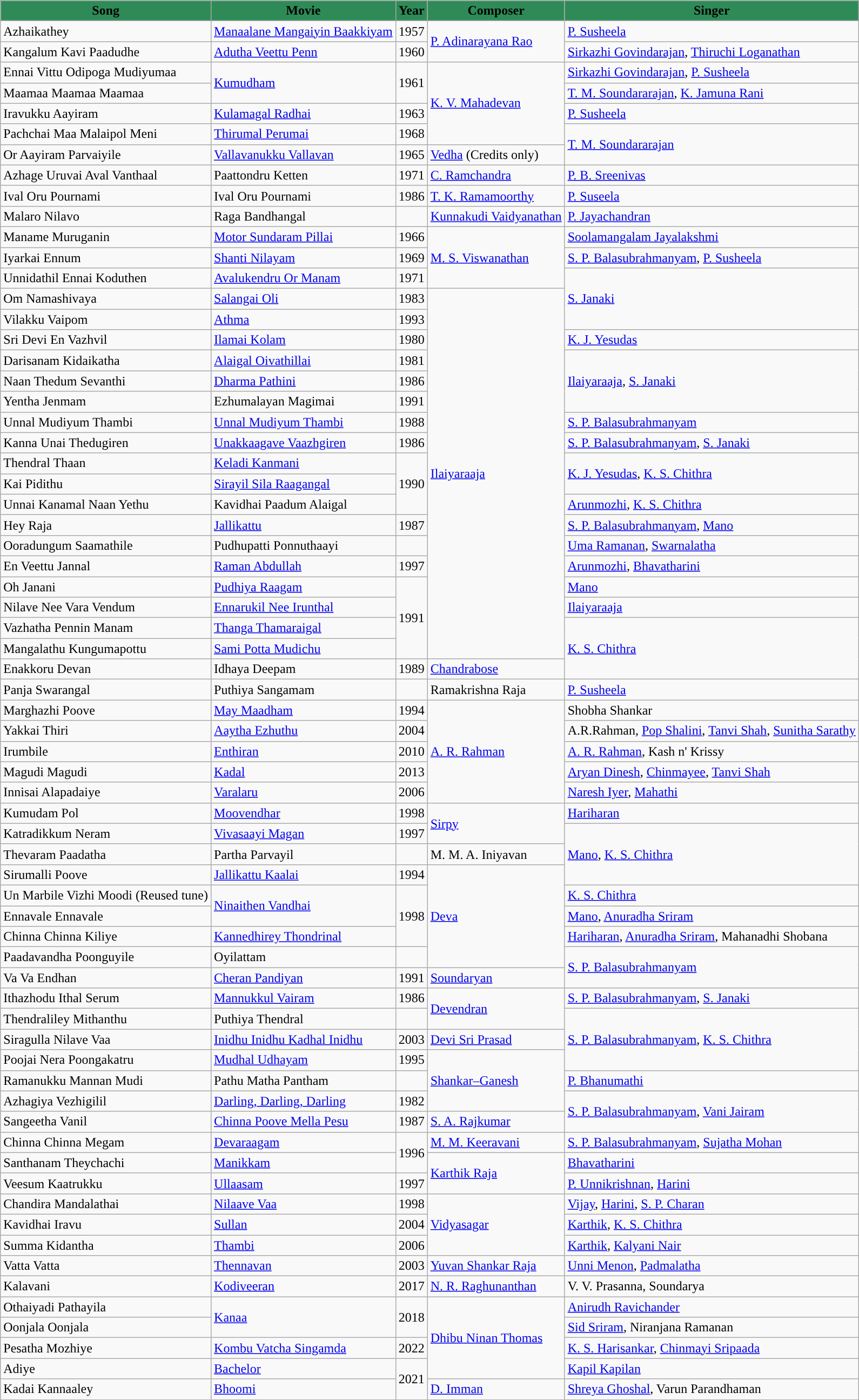<table class="wikitable">
<tr>
<th style="background:#2E8B57">Song</th>
<th style="background:#2E8B57">Movie</th>
<th style="background:#2E8B57">Year</th>
<th style="background:#2E8B57">Composer</th>
<th style="background:#2E8B57">Singer</th>
</tr>
<tr>
<td>Azhaikathey</td>
<td><a href='#'>Manaalane Mangaiyin Baakkiyam</a></td>
<td>1957</td>
<td rowspan="2"><a href='#'>P. Adinarayana Rao</a></td>
<td><a href='#'>P. Susheela</a></td>
</tr>
<tr>
<td>Kangalum Kavi Paadudhe</td>
<td><a href='#'>Adutha Veettu Penn</a></td>
<td>1960</td>
<td><a href='#'>Sirkazhi Govindarajan</a>, <a href='#'>Thiruchi Loganathan</a></td>
</tr>
<tr>
<td>Ennai Vittu Odipoga Mudiyumaa</td>
<td rowspan="2"><a href='#'>Kumudham</a></td>
<td rowspan="2">1961</td>
<td rowspan="4"><a href='#'>K. V. Mahadevan</a></td>
<td><a href='#'>Sirkazhi Govindarajan</a>, <a href='#'>P. Susheela</a></td>
</tr>
<tr>
<td>Maamaa Maamaa Maamaa</td>
<td><a href='#'>T. M. Soundararajan</a>, <a href='#'>K. Jamuna Rani</a></td>
</tr>
<tr>
<td>Iravukku Aayiram</td>
<td><a href='#'>Kulamagal Radhai</a></td>
<td>1963</td>
<td><a href='#'>P. Susheela</a></td>
</tr>
<tr>
<td>Pachchai Maa Malaipol Meni</td>
<td><a href='#'>Thirumal Perumai</a></td>
<td>1968</td>
<td rowspan=2><a href='#'>T. M. Soundararajan</a></td>
</tr>
<tr>
<td>Or Aayiram Parvaiyile</td>
<td><a href='#'>Vallavanukku Vallavan</a></td>
<td>1965</td>
<td><a href='#'>Vedha</a> (Credits only)</td>
</tr>
<tr>
<td>Azhage Uruvai Aval Vanthaal</td>
<td>Paattondru Ketten</td>
<td>1971</td>
<td><a href='#'>C. Ramchandra</a></td>
<td><a href='#'>P. B. Sreenivas</a></td>
</tr>
<tr>
<td>Ival Oru Pournami</td>
<td>Ival Oru Pournami</td>
<td>1986</td>
<td><a href='#'>T. K. Ramamoorthy</a></td>
<td><a href='#'>P. Suseela</a></td>
</tr>
<tr>
<td>Malaro Nilavo</td>
<td>Raga Bandhangal</td>
<td></td>
<td><a href='#'>Kunnakudi Vaidyanathan</a></td>
<td><a href='#'>P. Jayachandran</a></td>
</tr>
<tr>
<td>Maname Muruganin</td>
<td><a href='#'>Motor Sundaram Pillai</a></td>
<td>1966</td>
<td rowspan=3><a href='#'>M. S. Viswanathan</a></td>
<td><a href='#'>Soolamangalam Jayalakshmi</a></td>
</tr>
<tr>
<td>Iyarkai Ennum</td>
<td><a href='#'>Shanti Nilayam</a></td>
<td>1969</td>
<td><a href='#'>S. P. Balasubrahmanyam</a>, <a href='#'>P. Susheela</a></td>
</tr>
<tr>
<td>Unnidathil Ennai Koduthen</td>
<td><a href='#'>Avalukendru Or Manam</a></td>
<td>1971</td>
<td rowspan=3><a href='#'>S. Janaki</a></td>
</tr>
<tr>
<td>Om Namashivaya</td>
<td><a href='#'>Salangai Oli</a></td>
<td>1983</td>
<td rowspan="18"><a href='#'>Ilaiyaraaja</a></td>
</tr>
<tr>
<td>Vilakku Vaipom</td>
<td><a href='#'>Athma</a></td>
<td>1993</td>
</tr>
<tr>
<td>Sri Devi En Vazhvil</td>
<td><a href='#'>Ilamai Kolam</a></td>
<td>1980</td>
<td><a href='#'>K. J. Yesudas</a></td>
</tr>
<tr>
<td>Darisanam Kidaikatha</td>
<td><a href='#'>Alaigal Oivathillai</a></td>
<td>1981</td>
<td rowspan=3><a href='#'>Ilaiyaraaja</a>, <a href='#'>S. Janaki</a></td>
</tr>
<tr>
<td>Naan Thedum Sevanthi</td>
<td><a href='#'>Dharma Pathini</a></td>
<td>1986</td>
</tr>
<tr>
<td>Yentha Jenmam</td>
<td>Ezhumalayan Magimai</td>
<td>1991</td>
</tr>
<tr>
<td>Unnal Mudiyum Thambi</td>
<td><a href='#'>Unnal Mudiyum Thambi</a></td>
<td>1988</td>
<td><a href='#'>S. P. Balasubrahmanyam</a></td>
</tr>
<tr>
<td>Kanna Unai Thedugiren</td>
<td><a href='#'>Unakkaagave Vaazhgiren</a></td>
<td>1986</td>
<td><a href='#'>S. P. Balasubrahmanyam</a>, <a href='#'>S. Janaki</a></td>
</tr>
<tr>
<td>Thendral Thaan</td>
<td><a href='#'>Keladi Kanmani</a></td>
<td rowspan=3>1990</td>
<td rowspan=2><a href='#'>K. J. Yesudas</a>, <a href='#'>K. S. Chithra</a></td>
</tr>
<tr>
<td>Kai Pidithu</td>
<td><a href='#'>Sirayil Sila Raagangal</a></td>
</tr>
<tr>
<td>Unnai Kanamal Naan Yethu</td>
<td>Kavidhai Paadum Alaigal</td>
<td><a href='#'>Arunmozhi</a>, <a href='#'>K. S. Chithra</a></td>
</tr>
<tr>
<td>Hey Raja</td>
<td><a href='#'>Jallikattu</a></td>
<td>1987</td>
<td><a href='#'>S. P. Balasubrahmanyam</a>, <a href='#'>Mano</a></td>
</tr>
<tr>
<td>Ooradungum Saamathile</td>
<td>Pudhupatti Ponnuthaayi</td>
<td></td>
<td><a href='#'>Uma Ramanan</a>, <a href='#'>Swarnalatha</a></td>
</tr>
<tr>
<td>En Veettu Jannal</td>
<td><a href='#'>Raman Abdullah</a></td>
<td>1997</td>
<td><a href='#'>Arunmozhi</a>, <a href='#'>Bhavatharini</a></td>
</tr>
<tr>
<td>Oh Janani</td>
<td><a href='#'>Pudhiya Raagam</a></td>
<td rowspan=4>1991</td>
<td><a href='#'>Mano</a></td>
</tr>
<tr>
<td>Nilave Nee Vara Vendum</td>
<td><a href='#'>Ennarukil Nee Irunthal</a></td>
<td><a href='#'>Ilaiyaraaja</a></td>
</tr>
<tr>
<td>Vazhatha Pennin Manam</td>
<td><a href='#'>Thanga Thamaraigal</a></td>
<td rowspan=3><a href='#'>K. S. Chithra</a></td>
</tr>
<tr>
<td>Mangalathu Kungumapottu</td>
<td><a href='#'>Sami Potta Mudichu</a></td>
</tr>
<tr>
<td>Enakkoru Devan</td>
<td>Idhaya Deepam</td>
<td>1989</td>
<td><a href='#'>Chandrabose</a></td>
</tr>
<tr>
<td>Panja Swarangal</td>
<td>Puthiya Sangamam</td>
<td></td>
<td>Ramakrishna Raja</td>
<td><a href='#'>P. Susheela</a></td>
</tr>
<tr>
<td>Marghazhi Poove</td>
<td><a href='#'>May Maadham</a></td>
<td>1994</td>
<td rowspan="5"><a href='#'>A. R. Rahman</a></td>
<td>Shobha Shankar</td>
</tr>
<tr>
<td>Yakkai Thiri</td>
<td><a href='#'>Aaytha Ezhuthu</a></td>
<td>2004</td>
<td>A.R.Rahman, <a href='#'>Pop Shalini</a>, <a href='#'>Tanvi Shah</a>, <a href='#'>Sunitha Sarathy</a></td>
</tr>
<tr>
<td>Irumbile</td>
<td><a href='#'>Enthiran</a></td>
<td>2010</td>
<td><a href='#'>A. R. Rahman</a>, Kash n' Krissy</td>
</tr>
<tr>
<td>Magudi Magudi</td>
<td><a href='#'>Kadal</a></td>
<td>2013</td>
<td><a href='#'>Aryan Dinesh</a>, <a href='#'>Chinmayee</a>, <a href='#'>Tanvi Shah</a></td>
</tr>
<tr>
<td>Innisai Alapadaiye</td>
<td><a href='#'>Varalaru</a></td>
<td>2006</td>
<td><a href='#'>Naresh Iyer</a>, <a href='#'>Mahathi</a></td>
</tr>
<tr>
<td>Kumudam Pol</td>
<td><a href='#'>Moovendhar</a></td>
<td>1998</td>
<td rowspan=2><a href='#'>Sirpy</a></td>
<td><a href='#'>Hariharan</a></td>
</tr>
<tr>
<td>Katradikkum Neram</td>
<td><a href='#'>Vivasaayi Magan</a></td>
<td>1997</td>
<td rowspan=3><a href='#'>Mano</a>, <a href='#'>K. S. Chithra</a></td>
</tr>
<tr>
<td>Thevaram Paadatha</td>
<td>Partha Parvayil</td>
<td></td>
<td>M. M. A. Iniyavan</td>
</tr>
<tr>
<td>Sirumalli Poove</td>
<td><a href='#'>Jallikattu Kaalai</a></td>
<td>1994</td>
<td rowspan="5"><a href='#'>Deva</a></td>
</tr>
<tr>
<td>Un Marbile Vizhi Moodi (Reused tune)</td>
<td rowspan=2><a href='#'>Ninaithen Vandhai</a></td>
<td rowspan=3>1998</td>
<td><a href='#'>K. S. Chithra</a></td>
</tr>
<tr>
<td>Ennavale Ennavale</td>
<td><a href='#'>Mano</a>, <a href='#'>Anuradha Sriram</a></td>
</tr>
<tr>
<td>Chinna Chinna Kiliye</td>
<td><a href='#'>Kannedhirey Thondrinal</a></td>
<td><a href='#'>Hariharan</a>, <a href='#'>Anuradha Sriram</a>, Mahanadhi Shobana</td>
</tr>
<tr>
<td>Paadavandha Poonguyile</td>
<td>Oyilattam</td>
<td></td>
<td rowspan=2><a href='#'>S. P. Balasubrahmanyam</a></td>
</tr>
<tr>
<td>Va Va Endhan</td>
<td><a href='#'>Cheran Pandiyan</a></td>
<td>1991</td>
<td><a href='#'>Soundaryan</a></td>
</tr>
<tr>
<td>Ithazhodu Ithal Serum</td>
<td><a href='#'>Mannukkul Vairam</a></td>
<td>1986</td>
<td rowspan="2"><a href='#'>Devendran</a></td>
<td><a href='#'>S. P. Balasubrahmanyam</a>, <a href='#'>S. Janaki</a></td>
</tr>
<tr>
<td>Thendraliley Mithanthu</td>
<td>Puthiya Thendral</td>
<td></td>
<td rowspan=3><a href='#'>S. P. Balasubrahmanyam</a>, <a href='#'>K. S. Chithra</a></td>
</tr>
<tr>
<td>Siragulla Nilave Vaa</td>
<td><a href='#'>Inidhu Inidhu Kadhal Inidhu</a></td>
<td>2003</td>
<td><a href='#'>Devi Sri Prasad</a></td>
</tr>
<tr>
<td>Poojai Nera Poongakatru</td>
<td><a href='#'>Mudhal Udhayam</a></td>
<td>1995</td>
<td rowspan=3><a href='#'>Shankar–Ganesh</a></td>
</tr>
<tr>
<td>Ramanukku Mannan Mudi</td>
<td>Pathu Matha Pantham</td>
<td></td>
<td><a href='#'>P. Bhanumathi</a></td>
</tr>
<tr>
<td>Azhagiya Vezhigilil</td>
<td><a href='#'>Darling, Darling, Darling</a></td>
<td>1982</td>
<td rowspan=2><a href='#'>S. P. Balasubrahmanyam</a>, <a href='#'>Vani Jairam</a></td>
</tr>
<tr>
<td>Sangeetha Vanil</td>
<td><a href='#'>Chinna Poove Mella Pesu</a></td>
<td>1987</td>
<td><a href='#'>S. A. Rajkumar</a></td>
</tr>
<tr>
<td>Chinna Chinna Megam</td>
<td><a href='#'>Devaraagam</a></td>
<td rowspan=2>1996</td>
<td><a href='#'>M. M. Keeravani</a></td>
<td><a href='#'>S. P. Balasubrahmanyam</a>, <a href='#'>Sujatha Mohan</a></td>
</tr>
<tr>
<td>Santhanam Theychachi</td>
<td><a href='#'>Manikkam</a></td>
<td rowspan=2><a href='#'>Karthik Raja</a></td>
<td><a href='#'>Bhavatharini</a></td>
</tr>
<tr>
<td>Veesum Kaatrukku</td>
<td><a href='#'>Ullaasam</a></td>
<td>1997</td>
<td><a href='#'>P. Unnikrishnan</a>, <a href='#'>Harini</a></td>
</tr>
<tr>
<td>Chandira Mandalathai</td>
<td><a href='#'>Nilaave Vaa</a></td>
<td>1998</td>
<td rowspan=3><a href='#'>Vidyasagar</a></td>
<td><a href='#'>Vijay</a>, <a href='#'>Harini</a>, <a href='#'>S. P. Charan</a></td>
</tr>
<tr>
<td>Kavidhai Iravu</td>
<td><a href='#'>Sullan</a></td>
<td>2004</td>
<td><a href='#'>Karthik</a>, <a href='#'>K. S. Chithra</a></td>
</tr>
<tr>
<td>Summa Kidantha</td>
<td><a href='#'>Thambi</a></td>
<td>2006</td>
<td><a href='#'>Karthik</a>, <a href='#'>Kalyani Nair</a></td>
</tr>
<tr>
<td>Vatta Vatta</td>
<td><a href='#'>Thennavan</a></td>
<td>2003</td>
<td><a href='#'>Yuvan Shankar Raja</a></td>
<td><a href='#'>Unni Menon</a>, <a href='#'>Padmalatha</a></td>
</tr>
<tr>
<td>Kalavani</td>
<td><a href='#'>Kodiveeran</a></td>
<td>2017</td>
<td><a href='#'>N. R. Raghunanthan</a></td>
<td>V. V. Prasanna,  Soundarya</td>
</tr>
<tr>
<td>Othaiyadi Pathayila</td>
<td rowspan=2><a href='#'>Kanaa</a></td>
<td rowspan=2>2018</td>
<td rowspan=4><a href='#'>Dhibu Ninan Thomas</a></td>
<td><a href='#'>Anirudh Ravichander</a></td>
</tr>
<tr>
<td>Oonjala Oonjala</td>
<td><a href='#'>Sid Sriram</a>,  Niranjana Ramanan</td>
</tr>
<tr>
<td>Pesatha Mozhiye</td>
<td><a href='#'>Kombu Vatcha Singamda</a></td>
<td>2022</td>
<td><a href='#'>K. S. Harisankar</a>, <a href='#'>Chinmayi Sripaada</a></td>
</tr>
<tr>
<td>Adiye</td>
<td><a href='#'>Bachelor</a></td>
<td rowspan=2>2021</td>
<td><a href='#'>Kapil Kapilan</a></td>
</tr>
<tr>
<td>Kadai Kannaaley</td>
<td><a href='#'>Bhoomi</a></td>
<td><a href='#'>D. Imman</a></td>
<td><a href='#'>Shreya Ghoshal</a>, Varun Parandhaman</td>
</tr>
</table>
